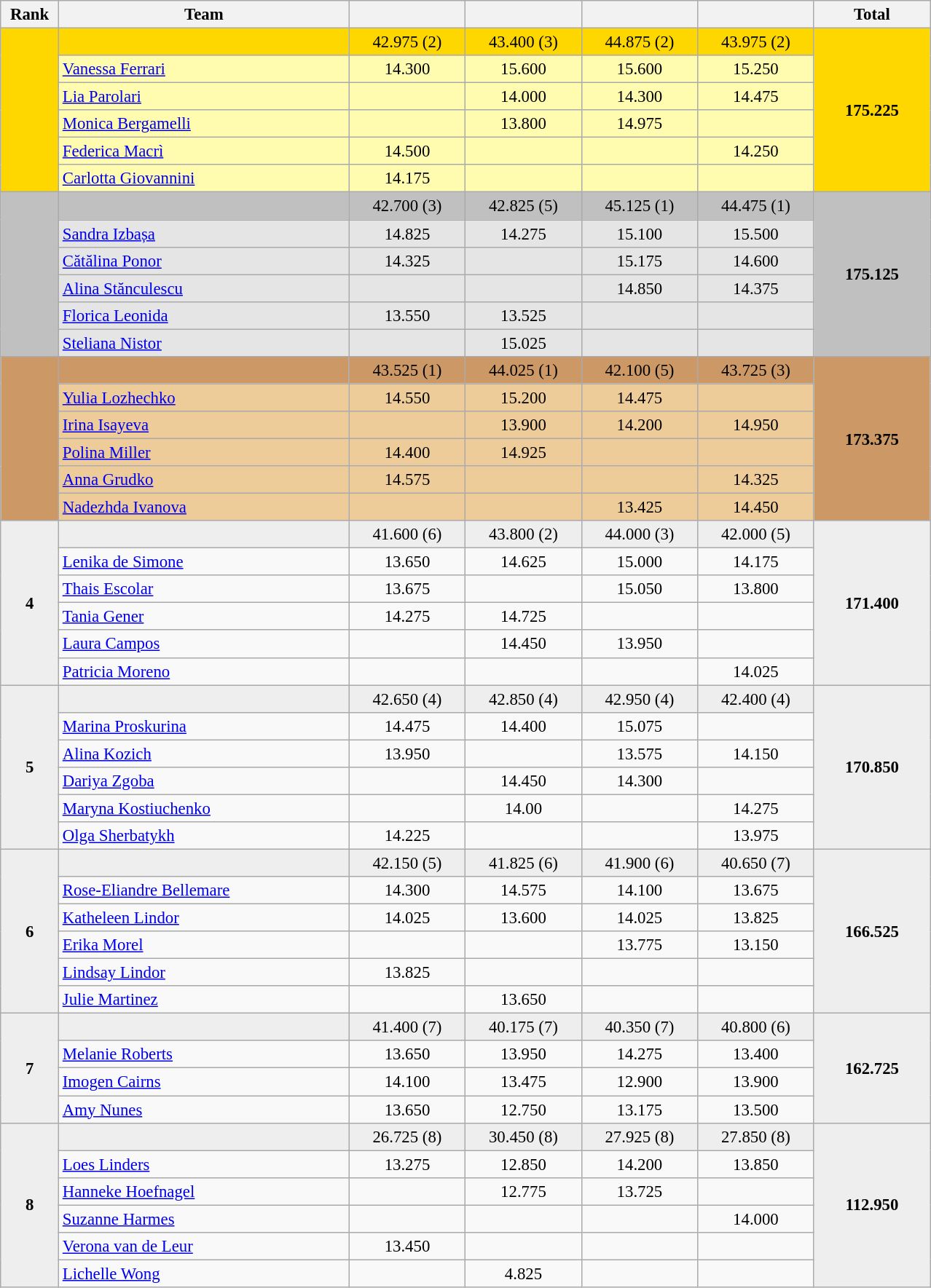<table class="wikitable" style="text-align:center; font-size:95%">
<tr>
<th width="5%">Rank</th>
<th width="25%">Team</th>
<th width="10%"></th>
<th width="10%"></th>
<th width="10%"></th>
<th width="10%"></th>
<th width="10%">Total</th>
</tr>
<tr bgcolor=gold>
<td rowspan=6></td>
<td align="left"><strong></strong></td>
<td>42.975 (2)</td>
<td>43.400 (3)</td>
<td>44.875 (2)</td>
<td>43.975 (2)</td>
<td rowspan=6><strong>175.225</strong></td>
</tr>
<tr bgcolor=fffcaf>
<td align="left"><a href='#'>Vanessa Ferrari</a></td>
<td>14.300</td>
<td>15.600</td>
<td>15.600</td>
<td>15.250</td>
</tr>
<tr bgcolor=fffcaf>
<td align="left"><a href='#'>Lia Parolari</a></td>
<td></td>
<td>14.000</td>
<td>14.300</td>
<td>14.475</td>
</tr>
<tr bgcolor=fffcaf>
<td align="left"><a href='#'>Monica Bergamelli</a></td>
<td></td>
<td>13.800</td>
<td>14.975</td>
<td></td>
</tr>
<tr bgcolor=fffcaf>
<td align="left"><a href='#'>Federica Macrì</a></td>
<td>14.500</td>
<td></td>
<td></td>
<td>14.250</td>
</tr>
<tr bgcolor=fffcaf>
<td align="left"><a href='#'>Carlotta Giovannini</a></td>
<td>14.175</td>
<td></td>
<td></td>
<td></td>
</tr>
<tr bgcolor=silver>
<td rowspan=6></td>
<td align="left"><strong></strong></td>
<td>42.700 (3)</td>
<td>42.825 (5)</td>
<td>45.125 (1)</td>
<td>44.475 (1)</td>
<td rowspan=6><strong>175.125</strong></td>
</tr>
<tr bgcolor=e5e5e5>
<td align="left"><a href='#'>Sandra Izbașa</a></td>
<td>14.825</td>
<td>14.275</td>
<td>15.100</td>
<td>15.500</td>
</tr>
<tr bgcolor=e5e5e5>
<td align="left"><a href='#'>Cătălina Ponor</a></td>
<td>14.325</td>
<td></td>
<td>15.175</td>
<td>14.600</td>
</tr>
<tr bgcolor=e5e5e5>
<td align="left"><a href='#'>Alina Stănculescu</a></td>
<td></td>
<td></td>
<td>14.850</td>
<td>14.375</td>
</tr>
<tr bgcolor=e5e5e5>
<td align="left"><a href='#'>Florica Leonida</a></td>
<td>13.550</td>
<td>13.525</td>
<td></td>
<td></td>
</tr>
<tr bgcolor=e5e5e5>
<td align="left"><a href='#'>Steliana Nistor</a></td>
<td></td>
<td>15.025</td>
<td></td>
<td></td>
</tr>
<tr bgcolor=cc9966>
<td rowspan=6></td>
<td align="left"><strong></strong></td>
<td>43.525 (1)</td>
<td>44.025 (1)</td>
<td>42.100 (5)</td>
<td>43.725 (3)</td>
<td rowspan=6><strong>173.375</strong></td>
</tr>
<tr bgcolor=eecc99>
<td align="left"><a href='#'>Yulia Lozhechko</a></td>
<td>14.550</td>
<td>15.200</td>
<td>14.475</td>
<td></td>
</tr>
<tr bgcolor=eecc99>
<td align="left"><a href='#'>Irina Isayeva</a></td>
<td></td>
<td>13.900</td>
<td>14.200</td>
<td>14.950</td>
</tr>
<tr bgcolor=eecc99>
<td align="left"><a href='#'>Polina Miller</a></td>
<td>14.400</td>
<td>14.925</td>
<td></td>
<td></td>
</tr>
<tr bgcolor=eecc99>
<td align="left"><a href='#'>Anna Grudko</a></td>
<td>14.575</td>
<td></td>
<td></td>
<td>14.325</td>
</tr>
<tr bgcolor=eecc99>
<td align="left"><a href='#'>Nadezhda Ivanova</a></td>
<td></td>
<td></td>
<td>13.425</td>
<td>14.450</td>
</tr>
<tr bgcolor=eeeeee>
<td rowspan=6><strong>4</strong></td>
<td align="left"><strong></strong></td>
<td>41.600 (6)</td>
<td>43.800 (2)</td>
<td>44.000 (3)</td>
<td>42.000 (5)</td>
<td rowspan=6><strong>171.400</strong></td>
</tr>
<tr>
<td align="left"><a href='#'>Lenika de Simone</a></td>
<td>13.650</td>
<td>14.625</td>
<td>15.000</td>
<td>14.175</td>
</tr>
<tr>
<td align="left"><a href='#'>Thais Escolar</a></td>
<td>13.675</td>
<td></td>
<td>15.050</td>
<td>13.800</td>
</tr>
<tr>
<td align="left"><a href='#'>Tania Gener</a></td>
<td>14.275</td>
<td>14.725</td>
<td></td>
<td></td>
</tr>
<tr>
<td align="left"><a href='#'>Laura Campos</a></td>
<td></td>
<td>14.450</td>
<td>13.950</td>
<td></td>
</tr>
<tr>
<td align="left"><a href='#'>Patricia Moreno</a></td>
<td></td>
<td></td>
<td></td>
<td>14.025</td>
</tr>
<tr bgcolor=eeeeee>
<td rowspan=6><strong>5</strong></td>
<td align="left"><strong></strong></td>
<td>42.650 (4)</td>
<td>42.850 (4)</td>
<td>42.950 (4)</td>
<td>42.400 (4)</td>
<td rowspan=6><strong>170.850</strong></td>
</tr>
<tr>
<td align="left"><a href='#'>Marina Proskurina</a></td>
<td>14.475</td>
<td>14.400</td>
<td>15.075</td>
<td></td>
</tr>
<tr>
<td align="left"><a href='#'>Alina Kozich</a></td>
<td>13.950</td>
<td></td>
<td>13.575</td>
<td>14.150</td>
</tr>
<tr>
<td align="left"><a href='#'>Dariya Zgoba</a></td>
<td></td>
<td>14.450</td>
<td>14.300</td>
<td></td>
</tr>
<tr>
<td align="left"><a href='#'>Maryna Kostiuchenko</a></td>
<td></td>
<td>14.00</td>
<td></td>
<td>14.275</td>
</tr>
<tr>
<td align="left"><a href='#'>Olga Sherbatykh</a></td>
<td>14.225</td>
<td></td>
<td></td>
<td>13.975</td>
</tr>
<tr bgcolor=eeeeee>
<td rowspan=6><strong>6</strong></td>
<td align="left"><strong></strong></td>
<td>42.150 (5)</td>
<td>41.825 (6)</td>
<td>41.900 (6)</td>
<td>40.650 (7)</td>
<td rowspan=6><strong>166.525</strong></td>
</tr>
<tr>
<td align="left"><a href='#'>Rose-Eliandre Bellemare</a></td>
<td>14.300</td>
<td>14.575</td>
<td>14.100</td>
<td>13.675</td>
</tr>
<tr>
<td align="left"><a href='#'>Katheleen Lindor</a></td>
<td>14.025</td>
<td>13.600</td>
<td>14.025</td>
<td>13.825</td>
</tr>
<tr>
<td align="left"><a href='#'>Erika Morel</a></td>
<td></td>
<td></td>
<td>13.775</td>
<td>13.150</td>
</tr>
<tr>
<td align="left"><a href='#'>Lindsay Lindor</a></td>
<td>13.825</td>
<td></td>
<td></td>
<td></td>
</tr>
<tr>
<td align="left"><a href='#'>Julie Martinez</a></td>
<td></td>
<td>13.650</td>
<td></td>
<td></td>
</tr>
<tr bgcolor=eeeeee>
<td rowspan=4><strong>7</strong></td>
<td align="left"><strong></strong></td>
<td>41.400 (7)</td>
<td>40.175 (7)</td>
<td>40.350 (7)</td>
<td>40.800 (6)</td>
<td rowspan=4><strong>162.725</strong></td>
</tr>
<tr>
<td align="left"><a href='#'>Melanie Roberts</a></td>
<td>13.650</td>
<td>13.950</td>
<td>14.275</td>
<td>13.400</td>
</tr>
<tr>
<td align="left"><a href='#'>Imogen Cairns</a></td>
<td>14.100</td>
<td>13.475</td>
<td>12.900</td>
<td>13.900</td>
</tr>
<tr>
<td align="left"><a href='#'>Amy Nunes</a></td>
<td>13.650</td>
<td>12.750</td>
<td>13.175</td>
<td>13.500</td>
</tr>
<tr bgcolor=eeeeee>
<td rowspan=6><strong>8</strong></td>
<td align="left"><strong></strong></td>
<td>26.725 (8)</td>
<td>30.450 (8)</td>
<td>27.925 (8)</td>
<td>27.850 (8)</td>
<td rowspan=6><strong>112.950</strong></td>
</tr>
<tr>
<td align="left"><a href='#'>Loes Linders</a></td>
<td>13.275</td>
<td>12.850</td>
<td>14.200</td>
<td>13.850</td>
</tr>
<tr>
<td align="left"><a href='#'>Hanneke Hoefnagel</a></td>
<td></td>
<td>12.775</td>
<td>13.725</td>
<td></td>
</tr>
<tr>
<td align="left"><a href='#'>Suzanne Harmes</a></td>
<td></td>
<td></td>
<td></td>
<td>14.000</td>
</tr>
<tr>
<td align="left"><a href='#'>Verona van de Leur</a></td>
<td>13.450</td>
<td></td>
<td></td>
<td></td>
</tr>
<tr>
<td align="left"><a href='#'>Lichelle Wong</a></td>
<td></td>
<td>4.825</td>
<td></td>
<td></td>
</tr>
</table>
